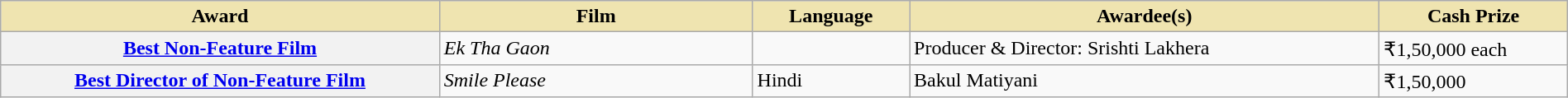<table class="wikitable plainrowheaders" style="width:100%;">
<tr>
<th style="background-color:#EFE4B0;width:28%;">Award</th>
<th style="background-color:#EFE4B0;width:20%;">Film</th>
<th style="background-color:#EFE4B0;width:10%;">Language</th>
<th style="background-color:#EFE4B0;width:30%;">Awardee(s)</th>
<th style="background-color:#EFE4B0;width:12%;">Cash Prize</th>
</tr>
<tr>
<th scope="row"><a href='#'>Best Non-Feature Film</a></th>
<td><em>Ek Tha Gaon</em></td>
<td></td>
<td>Producer & Director: Srishti Lakhera</td>
<td>₹1,50,000 each</td>
</tr>
<tr>
<th scope="row"><a href='#'>Best Director of Non-Feature Film</a></th>
<td><em>Smile Please</em></td>
<td>Hindi</td>
<td>Bakul Matiyani</td>
<td>₹1,50,000</td>
</tr>
</table>
